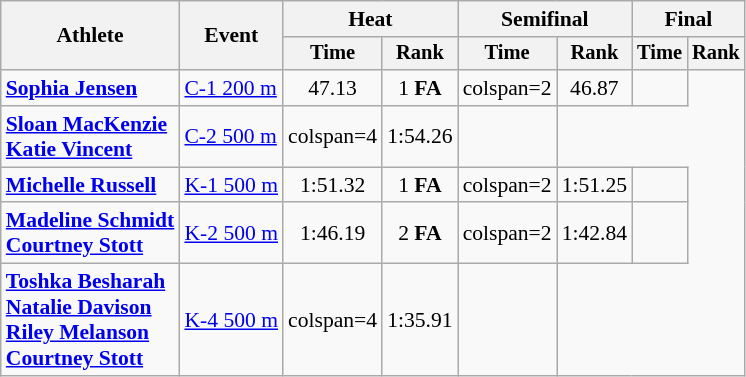<table class=wikitable style=font-size:90%;text-align:center>
<tr>
<th rowspan=2>Athlete</th>
<th rowspan=2>Event</th>
<th colspan=2>Heat</th>
<th colspan=2>Semifinal</th>
<th colspan=2>Final</th>
</tr>
<tr style=font-size:95%>
<th>Time</th>
<th>Rank</th>
<th>Time</th>
<th>Rank</th>
<th>Time</th>
<th>Rank</th>
</tr>
<tr>
<td align=left><strong><a href='#'>Sophia Jensen</a></strong></td>
<td align=left><a href='#'>C-1 200 m</a></td>
<td>47.13</td>
<td>1 <strong>FA</strong></td>
<td>colspan=2 </td>
<td>46.87</td>
<td></td>
</tr>
<tr>
<td align=left><strong><a href='#'>Sloan MacKenzie</a><br><a href='#'>Katie Vincent</a></strong></td>
<td align=left><a href='#'>C-2 500 m</a></td>
<td>colspan=4 </td>
<td>1:54.26</td>
<td></td>
</tr>
<tr>
<td align=left><strong><a href='#'>Michelle Russell</a></strong></td>
<td align=left><a href='#'>K-1 500 m</a></td>
<td>1:51.32</td>
<td>1 <strong>FA</strong></td>
<td>colspan=2 </td>
<td>1:51.25</td>
<td></td>
</tr>
<tr>
<td align=left><strong><a href='#'>Madeline Schmidt</a><br><a href='#'>Courtney Stott</a></strong></td>
<td align=left><a href='#'>K-2 500 m</a></td>
<td>1:46.19</td>
<td>2 <strong>FA</strong></td>
<td>colspan=2 </td>
<td>1:42.84</td>
<td></td>
</tr>
<tr>
<td align=left><strong><a href='#'>Toshka Besharah</a><br><a href='#'>Natalie Davison</a><br><a href='#'>Riley Melanson</a><br><a href='#'>Courtney Stott</a></strong></td>
<td align=left><a href='#'>K-4 500 m</a></td>
<td>colspan=4 </td>
<td>1:35.91</td>
<td></td>
</tr>
</table>
